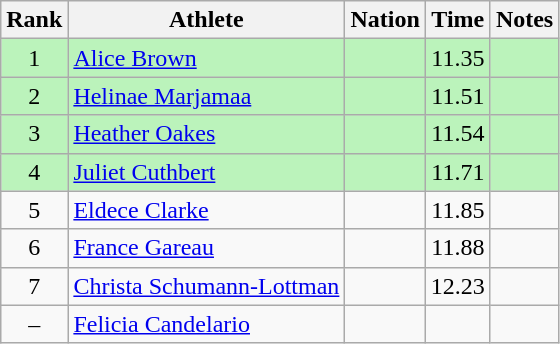<table class="wikitable sortable" style="text-align:center">
<tr>
<th>Rank</th>
<th>Athlete</th>
<th>Nation</th>
<th>Time</th>
<th>Notes</th>
</tr>
<tr style="background:#bbf3bb;">
<td>1</td>
<td align=left><a href='#'>Alice Brown</a></td>
<td align=left></td>
<td>11.35</td>
<td></td>
</tr>
<tr style="background:#bbf3bb;">
<td>2</td>
<td align=left><a href='#'>Helinae Marjamaa</a></td>
<td align=left></td>
<td>11.51</td>
<td></td>
</tr>
<tr style="background:#bbf3bb;">
<td>3</td>
<td align=left><a href='#'>Heather Oakes</a></td>
<td align=left></td>
<td>11.54</td>
<td></td>
</tr>
<tr style="background:#bbf3bb;">
<td>4</td>
<td align=left><a href='#'>Juliet Cuthbert</a></td>
<td align=left></td>
<td>11.71</td>
<td></td>
</tr>
<tr>
<td>5</td>
<td align=left><a href='#'>Eldece Clarke</a></td>
<td align=left></td>
<td>11.85</td>
<td></td>
</tr>
<tr>
<td>6</td>
<td align=left><a href='#'>France Gareau</a></td>
<td align=left></td>
<td>11.88</td>
<td></td>
</tr>
<tr>
<td>7</td>
<td align=left><a href='#'>Christa Schumann-Lottman</a></td>
<td align=left></td>
<td>12.23</td>
<td></td>
</tr>
<tr>
<td>–</td>
<td align=left><a href='#'>Felicia Candelario</a></td>
<td align=left></td>
<td></td>
<td></td>
</tr>
</table>
